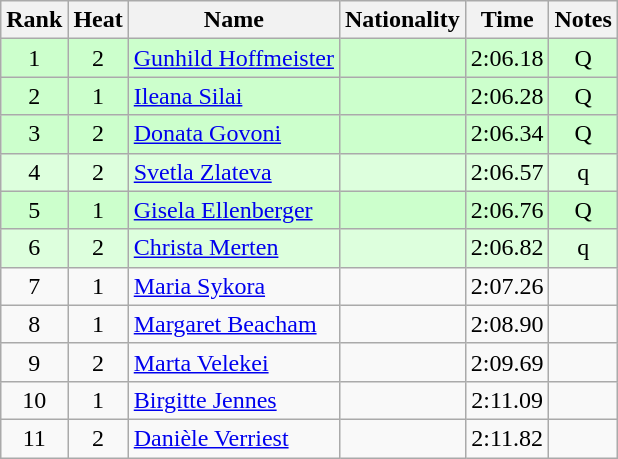<table class="wikitable sortable" style="text-align:center">
<tr>
<th>Rank</th>
<th>Heat</th>
<th>Name</th>
<th>Nationality</th>
<th>Time</th>
<th>Notes</th>
</tr>
<tr bgcolor=ccffcc>
<td>1</td>
<td>2</td>
<td align="left"><a href='#'>Gunhild Hoffmeister</a></td>
<td align=left></td>
<td>2:06.18</td>
<td>Q</td>
</tr>
<tr bgcolor=ccffcc>
<td>2</td>
<td>1</td>
<td align="left"><a href='#'>Ileana Silai</a></td>
<td align=left></td>
<td>2:06.28</td>
<td>Q</td>
</tr>
<tr bgcolor=ccffcc>
<td>3</td>
<td>2</td>
<td align="left"><a href='#'>Donata Govoni</a></td>
<td align=left></td>
<td>2:06.34</td>
<td>Q</td>
</tr>
<tr bgcolor=ddffdd>
<td>4</td>
<td>2</td>
<td align="left"><a href='#'>Svetla Zlateva</a></td>
<td align=left></td>
<td>2:06.57</td>
<td>q</td>
</tr>
<tr bgcolor=ccffcc>
<td>5</td>
<td>1</td>
<td align="left"><a href='#'>Gisela Ellenberger</a></td>
<td align=left></td>
<td>2:06.76</td>
<td>Q</td>
</tr>
<tr bgcolor=ddffdd>
<td>6</td>
<td>2</td>
<td align="left"><a href='#'>Christa Merten</a></td>
<td align=left></td>
<td>2:06.82</td>
<td>q</td>
</tr>
<tr>
<td>7</td>
<td>1</td>
<td align="left"><a href='#'>Maria Sykora</a></td>
<td align=left></td>
<td>2:07.26</td>
<td></td>
</tr>
<tr>
<td>8</td>
<td>1</td>
<td align="left"><a href='#'>Margaret Beacham</a></td>
<td align=left></td>
<td>2:08.90</td>
<td></td>
</tr>
<tr>
<td>9</td>
<td>2</td>
<td align="left"><a href='#'>Marta Velekei</a></td>
<td align=left></td>
<td>2:09.69</td>
<td></td>
</tr>
<tr>
<td>10</td>
<td>1</td>
<td align="left"><a href='#'>Birgitte Jennes</a></td>
<td align=left></td>
<td>2:11.09</td>
<td></td>
</tr>
<tr>
<td>11</td>
<td>2</td>
<td align="left"><a href='#'>Danièle Verriest</a></td>
<td align=left></td>
<td>2:11.82</td>
<td></td>
</tr>
</table>
